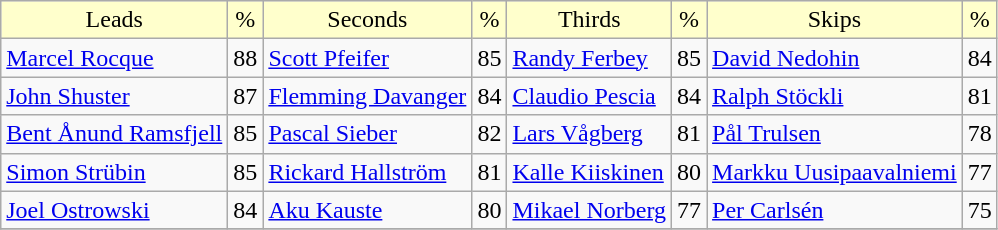<table class="wikitable">
<tr align=center bgcolor="#ffffcc">
<td>Leads</td>
<td>%</td>
<td>Seconds</td>
<td>%</td>
<td>Thirds</td>
<td>%</td>
<td>Skips</td>
<td>%</td>
</tr>
<tr>
<td> <a href='#'>Marcel Rocque</a></td>
<td>88</td>
<td> <a href='#'>Scott Pfeifer</a></td>
<td>85</td>
<td> <a href='#'>Randy Ferbey</a></td>
<td>85</td>
<td> <a href='#'>David Nedohin</a></td>
<td>84</td>
</tr>
<tr>
<td> <a href='#'>John Shuster</a></td>
<td>87</td>
<td> <a href='#'>Flemming Davanger</a></td>
<td>84</td>
<td> <a href='#'>Claudio Pescia</a></td>
<td>84</td>
<td> <a href='#'>Ralph Stöckli</a></td>
<td>81</td>
</tr>
<tr>
<td> <a href='#'>Bent Ånund Ramsfjell</a></td>
<td>85</td>
<td> <a href='#'>Pascal Sieber</a></td>
<td>82</td>
<td> <a href='#'>Lars Vågberg</a></td>
<td>81</td>
<td> <a href='#'>Pål Trulsen</a></td>
<td>78</td>
</tr>
<tr>
<td> <a href='#'>Simon Strübin</a></td>
<td>85</td>
<td> <a href='#'>Rickard Hallström</a></td>
<td>81</td>
<td> <a href='#'>Kalle Kiiskinen</a></td>
<td>80</td>
<td> <a href='#'>Markku Uusipaavalniemi</a></td>
<td>77</td>
</tr>
<tr>
<td> <a href='#'>Joel Ostrowski</a></td>
<td>84</td>
<td> <a href='#'>Aku Kauste</a></td>
<td>80</td>
<td> <a href='#'>Mikael Norberg</a></td>
<td>77</td>
<td> <a href='#'>Per Carlsén</a></td>
<td>75</td>
</tr>
<tr>
</tr>
</table>
